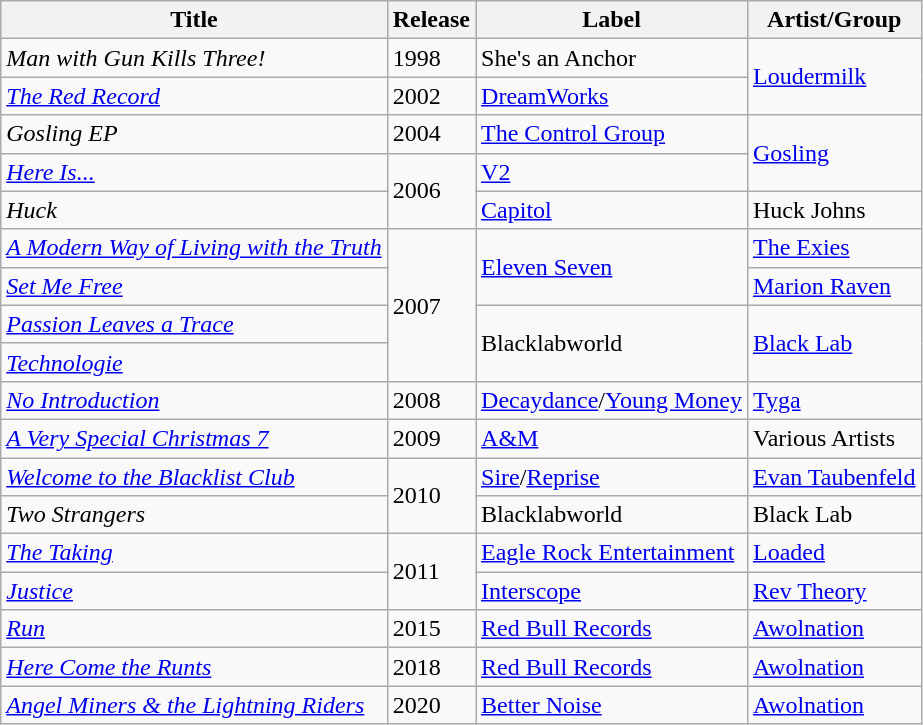<table class="wikitable">
<tr>
<th>Title</th>
<th>Release</th>
<th>Label</th>
<th>Artist/Group</th>
</tr>
<tr>
<td><em>Man with Gun Kills Three!</em></td>
<td>1998</td>
<td>She's an Anchor</td>
<td rowspan=2><a href='#'>Loudermilk</a></td>
</tr>
<tr>
<td><em><a href='#'>The Red Record</a></em></td>
<td>2002</td>
<td><a href='#'>DreamWorks</a></td>
</tr>
<tr>
<td><em>Gosling EP</em></td>
<td>2004</td>
<td><a href='#'>The Control Group</a></td>
<td rowspan=2><a href='#'>Gosling</a></td>
</tr>
<tr>
<td><em><a href='#'>Here Is...</a></em></td>
<td rowspan=2>2006</td>
<td><a href='#'>V2</a></td>
</tr>
<tr>
<td><em>Huck</em></td>
<td><a href='#'>Capitol</a></td>
<td>Huck Johns</td>
</tr>
<tr>
<td><em><a href='#'>A Modern Way of Living with the Truth</a></em></td>
<td rowspan=4>2007</td>
<td rowspan=2><a href='#'>Eleven Seven</a></td>
<td><a href='#'>The Exies</a></td>
</tr>
<tr>
<td><em><a href='#'>Set Me Free</a></em></td>
<td><a href='#'>Marion Raven</a></td>
</tr>
<tr>
<td><em><a href='#'>Passion Leaves a Trace</a></em></td>
<td rowspan=2>Blacklabworld</td>
<td rowspan=2><a href='#'>Black Lab</a></td>
</tr>
<tr>
<td><em><a href='#'>Technologie</a></em></td>
</tr>
<tr>
<td><em><a href='#'>No Introduction</a></em></td>
<td>2008</td>
<td><a href='#'>Decaydance</a>/<a href='#'>Young Money</a></td>
<td><a href='#'>Tyga</a></td>
</tr>
<tr>
<td><em><a href='#'>A Very Special Christmas 7</a></em></td>
<td>2009</td>
<td><a href='#'>A&M</a></td>
<td>Various Artists</td>
</tr>
<tr>
<td><em><a href='#'>Welcome to the Blacklist Club</a></em></td>
<td rowspan=2>2010</td>
<td><a href='#'>Sire</a>/<a href='#'>Reprise</a></td>
<td><a href='#'>Evan Taubenfeld</a></td>
</tr>
<tr>
<td><em>Two Strangers</em></td>
<td>Blacklabworld</td>
<td>Black Lab</td>
</tr>
<tr>
<td><em><a href='#'>The Taking</a></em></td>
<td rowspan=2>2011</td>
<td><a href='#'>Eagle Rock Entertainment</a></td>
<td><a href='#'>Loaded</a></td>
</tr>
<tr>
<td><em><a href='#'>Justice</a></em></td>
<td><a href='#'>Interscope</a></td>
<td><a href='#'>Rev Theory</a></td>
</tr>
<tr>
<td><em><a href='#'>Run</a></em></td>
<td rowspan=1>2015</td>
<td><a href='#'>Red Bull Records</a></td>
<td><a href='#'>Awolnation</a></td>
</tr>
<tr>
<td><em><a href='#'>Here Come the Runts</a></em></td>
<td rowspan=1>2018</td>
<td><a href='#'>Red Bull Records</a></td>
<td><a href='#'>Awolnation</a></td>
</tr>
<tr>
<td><em><a href='#'>Angel Miners & the Lightning Riders</a></em></td>
<td rowspan=1>2020</td>
<td><a href='#'>Better Noise</a></td>
<td><a href='#'>Awolnation</a></td>
</tr>
</table>
